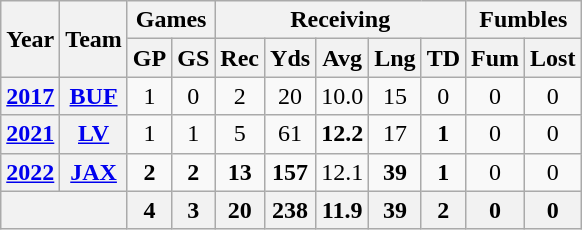<table class="wikitable" style="text-align:center;">
<tr>
<th rowspan="2">Year</th>
<th rowspan="2">Team</th>
<th colspan="2">Games</th>
<th colspan="5">Receiving</th>
<th colspan="2">Fumbles</th>
</tr>
<tr>
<th>GP</th>
<th>GS</th>
<th>Rec</th>
<th>Yds</th>
<th>Avg</th>
<th>Lng</th>
<th>TD</th>
<th>Fum</th>
<th>Lost</th>
</tr>
<tr>
<th><a href='#'>2017</a></th>
<th><a href='#'>BUF</a></th>
<td>1</td>
<td>0</td>
<td>2</td>
<td>20</td>
<td>10.0</td>
<td>15</td>
<td>0</td>
<td>0</td>
<td>0</td>
</tr>
<tr>
<th><a href='#'>2021</a></th>
<th><a href='#'>LV</a></th>
<td>1</td>
<td>1</td>
<td>5</td>
<td>61</td>
<td><strong>12.2</strong></td>
<td>17</td>
<td><strong>1</strong></td>
<td>0</td>
<td>0</td>
</tr>
<tr>
<th><a href='#'>2022</a></th>
<th><a href='#'>JAX</a></th>
<td><strong>2</strong></td>
<td><strong>2</strong></td>
<td><strong>13</strong></td>
<td><strong>157</strong></td>
<td>12.1</td>
<td><strong>39</strong></td>
<td><strong>1</strong></td>
<td>0</td>
<td>0</td>
</tr>
<tr>
<th colspan="2"></th>
<th>4</th>
<th>3</th>
<th>20</th>
<th>238</th>
<th>11.9</th>
<th>39</th>
<th>2</th>
<th>0</th>
<th>0</th>
</tr>
</table>
